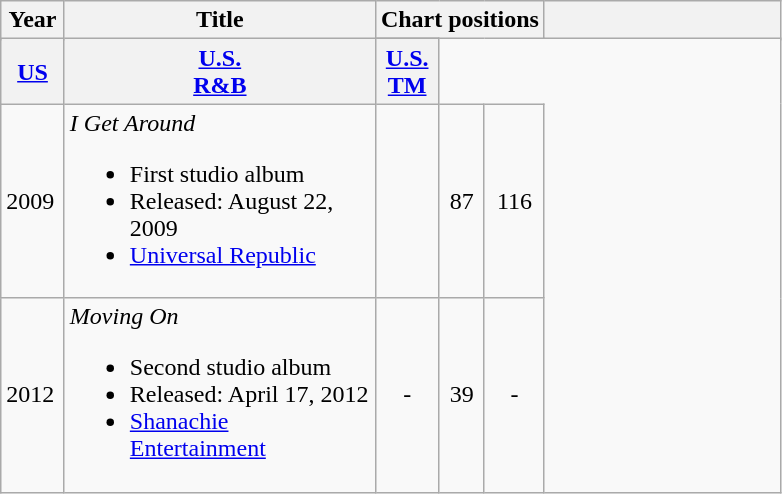<table class="wikitable">
<tr>
<th rowspan="2">Year</th>
<th rowspan="2" width="200">Title</th>
<th colspan="3">Chart positions</th>
<th rowspan="2" style="width:150px;"></th>
</tr>
<tr>
</tr>
<tr>
<th width="35"><a href='#'>US</a></th>
<th width="35"><a href='#'>U.S.<br>R&B</a></th>
<th width="35"><a href='#'>U.S.<br>TM</a></th>
</tr>
<tr>
<td>2009</td>
<td><em>I Get Around</em><br><ul><li>First studio album</li><li>Released: August 22, 2009</li><li><a href='#'>Universal Republic</a></li></ul></td>
<td align="center"></td>
<td align="center">87</td>
<td align="center">116</td>
</tr>
<tr>
<td>2012</td>
<td><em>Moving On</em><br><ul><li>Second studio album</li><li>Released: April 17, 2012</li><li><a href='#'>Shanachie Entertainment</a></li></ul></td>
<td align="center">-</td>
<td align="center">39</td>
<td align="center">-</td>
</tr>
</table>
